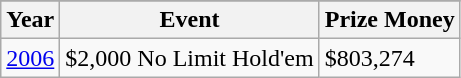<table class="wikitable">
<tr>
</tr>
<tr>
<th>Year</th>
<th>Event</th>
<th>Prize Money</th>
</tr>
<tr>
<td><a href='#'>2006</a></td>
<td>$2,000 No Limit Hold'em</td>
<td>$803,274</td>
</tr>
</table>
